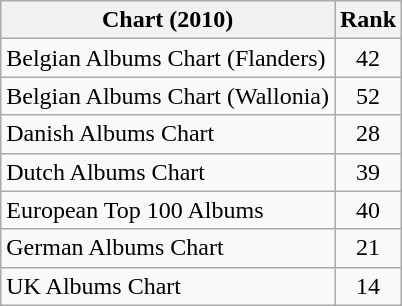<table class="wikitable sortable">
<tr>
<th>Chart (2010)</th>
<th>Rank</th>
</tr>
<tr>
<td>Belgian Albums Chart (Flanders)</td>
<td style="text-align:center;">42</td>
</tr>
<tr>
<td>Belgian Albums Chart (Wallonia)</td>
<td style="text-align:center;">52</td>
</tr>
<tr>
<td>Danish Albums Chart</td>
<td style="text-align:center;">28</td>
</tr>
<tr>
<td>Dutch Albums Chart</td>
<td style="text-align:center;">39</td>
</tr>
<tr>
<td>European Top 100 Albums</td>
<td style="text-align:center;">40</td>
</tr>
<tr>
<td>German Albums Chart</td>
<td style="text-align:center;">21</td>
</tr>
<tr>
<td>UK Albums Chart</td>
<td style="text-align:center;">14</td>
</tr>
</table>
